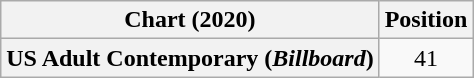<table class="wikitable plainrowheaders" style="text-align:center">
<tr>
<th scope="col">Chart (2020)</th>
<th scope="col">Position</th>
</tr>
<tr>
<th scope="row">US Adult Contemporary (<em>Billboard</em>)</th>
<td>41</td>
</tr>
</table>
